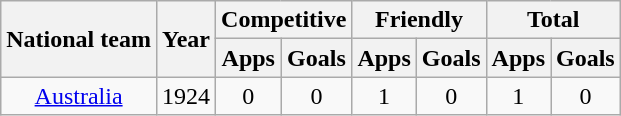<table class="wikitable" style="text-align:center">
<tr>
<th rowspan="2">National team</th>
<th rowspan="2">Year</th>
<th colspan="2">Competitive</th>
<th colspan="2">Friendly</th>
<th colspan="2">Total</th>
</tr>
<tr>
<th>Apps</th>
<th>Goals</th>
<th>Apps</th>
<th>Goals</th>
<th>Apps</th>
<th>Goals</th>
</tr>
<tr>
<td><a href='#'>Australia</a></td>
<td>1924</td>
<td>0</td>
<td>0</td>
<td>1</td>
<td>0</td>
<td>1</td>
<td>0</td>
</tr>
</table>
